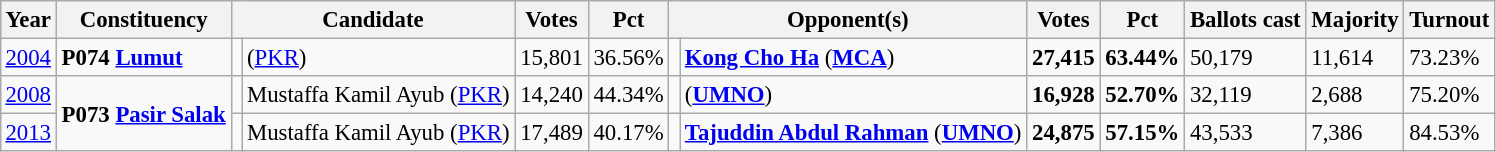<table class="wikitable" style="margin:0.5em ; font-size:95%">
<tr>
<th>Year</th>
<th>Constituency</th>
<th colspan=2>Candidate</th>
<th>Votes</th>
<th>Pct</th>
<th colspan=2>Opponent(s)</th>
<th>Votes</th>
<th>Pct</th>
<th>Ballots cast</th>
<th>Majority</th>
<th>Turnout</th>
</tr>
<tr>
<td><a href='#'>2004</a></td>
<td><strong>P074 <a href='#'>Lumut</a></strong></td>
<td></td>
<td> (<a href='#'>PKR</a>)</td>
<td>15,801</td>
<td>36.56%</td>
<td></td>
<td><strong><a href='#'>Kong Cho Ha</a></strong> (<a href='#'><strong>MCA</strong></a>)</td>
<td align=right><strong>27,415</strong></td>
<td><strong>63.44%</strong></td>
<td>50,179</td>
<td>11,614</td>
<td>73.23%</td>
</tr>
<tr>
<td><a href='#'>2008</a></td>
<td rowspan="2"><strong>P073 <a href='#'>Pasir Salak</a></strong></td>
<td></td>
<td>Mustaffa Kamil Ayub (<a href='#'>PKR</a>)</td>
<td style="text-align:right;">14,240</td>
<td>44.34%</td>
<td></td>
<td> (<a href='#'><strong>UMNO</strong></a>)</td>
<td style="text-align:right;"><strong>16,928</strong></td>
<td><strong>52.70%</strong></td>
<td>32,119</td>
<td>2,688</td>
<td>75.20%</td>
</tr>
<tr>
<td><a href='#'>2013</a></td>
<td></td>
<td>Mustaffa Kamil Ayub (<a href='#'>PKR</a>)</td>
<td style="text-align:right;">17,489</td>
<td>40.17%</td>
<td></td>
<td><strong><a href='#'>Tajuddin Abdul Rahman</a></strong> (<a href='#'><strong>UMNO</strong></a>)</td>
<td style="text-align:right;"><strong>24,875</strong></td>
<td><strong>57.15%</strong></td>
<td>43,533</td>
<td>7,386</td>
<td>84.53%</td>
</tr>
</table>
